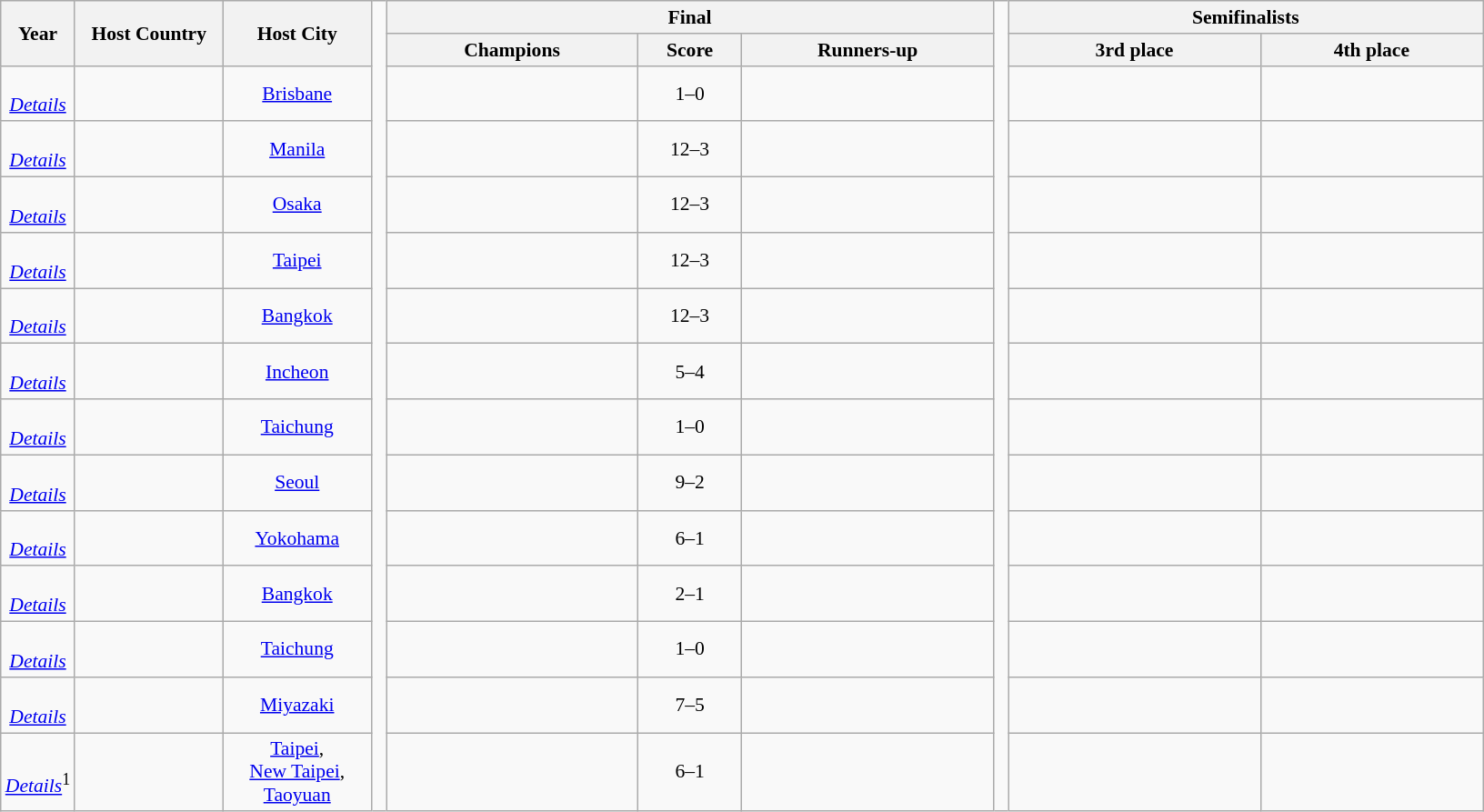<table class="wikitable" style="font-size:90%; text-align: center;">
<tr>
<th rowspan=2 width=5%>Year</th>
<th rowspan=2 width=10%>Host Country</th>
<th rowspan=2 width=10%>Host City</th>
<td width=1% rowspan=15 style="border-top:none;border-bottom:none;"></td>
<th colspan=3>Final</th>
<td width=1% rowspan=15 style="border-top:none;border-bottom:none;"></td>
<th colspan=2>Semifinalists</th>
</tr>
<tr>
<th width=17%>Champions</th>
<th width=7%>Score</th>
<th width=17%>Runners-up</th>
<th width=17%>3rd place</th>
<th width=17%>4th place</th>
</tr>
<tr>
<td><br><em><a href='#'>Details</a></em></td>
<td></td>
<td><a href='#'>Brisbane</a></td>
<td><strong></strong></td>
<td>1–0</td>
<td></td>
<td></td>
<td></td>
</tr>
<tr>
<td><br><em><a href='#'>Details</a></em></td>
<td></td>
<td><a href='#'>Manila</a></td>
<td><strong></strong></td>
<td>12–3</td>
<td></td>
<td></td>
<td></td>
</tr>
<tr>
<td><br><em><a href='#'>Details</a></em></td>
<td></td>
<td><a href='#'>Osaka</a></td>
<td><strong></strong></td>
<td>12–3</td>
<td></td>
<td></td>
<td></td>
</tr>
<tr>
<td><br><em><a href='#'>Details</a></em></td>
<td></td>
<td><a href='#'>Taipei</a></td>
<td><strong></strong></td>
<td>12–3</td>
<td></td>
<td></td>
<td></td>
</tr>
<tr>
<td><br><em><a href='#'>Details</a></em></td>
<td></td>
<td><a href='#'>Bangkok</a></td>
<td><strong></strong></td>
<td>12–3</td>
<td></td>
<td></td>
<td></td>
</tr>
<tr>
<td><br><em><a href='#'>Details</a></em></td>
<td></td>
<td><a href='#'>Incheon</a></td>
<td><strong></strong></td>
<td>5–4</td>
<td></td>
<td></td>
<td></td>
</tr>
<tr>
<td><br><em><a href='#'>Details</a></em></td>
<td></td>
<td><a href='#'>Taichung</a></td>
<td><strong></strong></td>
<td>1–0</td>
<td></td>
<td></td>
<td></td>
</tr>
<tr>
<td><br><em><a href='#'>Details</a></em></td>
<td></td>
<td><a href='#'>Seoul</a></td>
<td><strong></strong></td>
<td>9–2</td>
<td></td>
<td></td>
<td></td>
</tr>
<tr>
<td><br><em><a href='#'>Details</a></em></td>
<td></td>
<td><a href='#'>Yokohama</a></td>
<td><strong></strong></td>
<td>6–1</td>
<td></td>
<td></td>
<td></td>
</tr>
<tr>
<td><br><em><a href='#'>Details</a></em></td>
<td></td>
<td><a href='#'>Bangkok</a></td>
<td><strong></strong></td>
<td>2–1</td>
<td></td>
<td></td>
<td></td>
</tr>
<tr>
<td><br><em><a href='#'>Details</a></em></td>
<td></td>
<td><a href='#'>Taichung</a></td>
<td><strong></strong></td>
<td>1–0</td>
<td></td>
<td></td>
<td></td>
</tr>
<tr>
<td><br><em><a href='#'>Details</a></em></td>
<td></td>
<td><a href='#'>Miyazaki</a></td>
<td><strong></strong></td>
<td>7–5</td>
<td></td>
<td></td>
<td></td>
</tr>
<tr>
<td><br><em><a href='#'>Details</a></em><sup>1</sup></td>
<td></td>
<td><a href='#'>Taipei</a>,<br><a href='#'>New Taipei</a>,<br><a href='#'>Taoyuan</a></td>
<td><strong></strong></td>
<td>6–1</td>
<td></td>
<td></td>
<td></td>
</tr>
</table>
